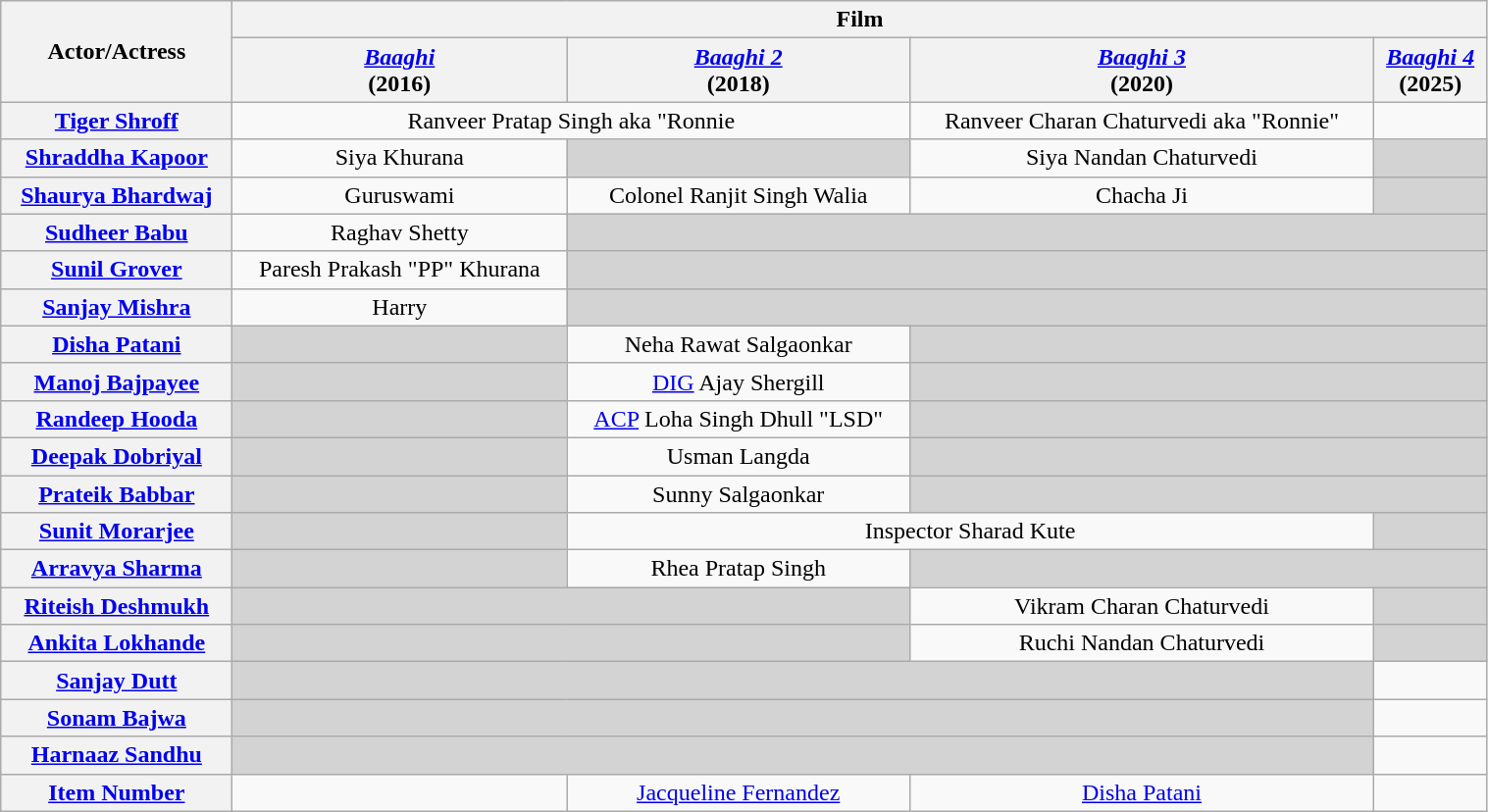<table class="wikitable" style="text-align:center" width="80%">
<tr>
<th rowspan="2">Actor/Actress</th>
<th colspan="4">Film</th>
</tr>
<tr>
<th width:20%;"><em><a href='#'>Baaghi</a></em><br>(2016)</th>
<th width:20%;"><em><a href='#'>Baaghi 2</a></em><br>(2018)</th>
<th width:20%;"><em><a href='#'>Baaghi 3</a></em><br>(2020)</th>
<th width:20%;"><em><a href='#'>Baaghi 4</a></em><br>(2025)</th>
</tr>
<tr>
<th><a href='#'>Tiger Shroff</a></th>
<td colspan="2">Ranveer Pratap Singh aka "Ronnie</td>
<td>Ranveer Charan Chaturvedi aka "Ronnie"</td>
<td></td>
</tr>
<tr>
<th><a href='#'>Shraddha Kapoor</a></th>
<td>Siya Khurana</td>
<td style="background:#D3D3D3;"></td>
<td>Siya Nandan Chaturvedi</td>
<td style="background:#D3D3D3;"></td>
</tr>
<tr>
<th><a href='#'>Shaurya Bhardwaj</a></th>
<td>Guruswami</td>
<td>Colonel Ranjit Singh Walia</td>
<td>Chacha Ji</td>
<td style="background:#D3D3D3;"></td>
</tr>
<tr>
<th><a href='#'>Sudheer Babu</a></th>
<td>Raghav Shetty</td>
<td colspan=3 style="background:#D3D3D3;"></td>
</tr>
<tr>
<th><a href='#'>Sunil Grover</a></th>
<td>Paresh Prakash "PP" Khurana</td>
<td colspan=3 style="background:#D3D3D3;"></td>
</tr>
<tr>
<th><a href='#'>Sanjay Mishra</a></th>
<td>Harry</td>
<td colspan=3 style="background:#D3D3D3;"></td>
</tr>
<tr>
<th><a href='#'>Disha Patani</a></th>
<td style="background:#D3D3D3;"></td>
<td>Neha Rawat Salgaonkar</td>
<td colspan="2" style="background:#D3D3D3;"></td>
</tr>
<tr>
<th><a href='#'>Manoj Bajpayee</a></th>
<td style="background:#D3D3D3;"></td>
<td><a href='#'>DIG</a> Ajay Shergill</td>
<td colspan=2 style="background:#D3D3D3;"></td>
</tr>
<tr>
<th><a href='#'>Randeep Hooda</a></th>
<td style="background:#D3D3D3;"></td>
<td><a href='#'>ACP</a> Loha Singh Dhull "LSD"</td>
<td colspan=2 style="background:#D3D3D3;"></td>
</tr>
<tr>
<th><a href='#'>Deepak Dobriyal</a></th>
<td style="background:#D3D3D3;"></td>
<td>Usman Langda</td>
<td colspan=2 style="background:#D3D3D3;"></td>
</tr>
<tr>
<th><a href='#'>Prateik Babbar</a></th>
<td style="background:#D3D3D3;"></td>
<td>Sunny Salgaonkar</td>
<td colspan=2 style="background:#D3D3D3;"></td>
</tr>
<tr>
<th><a href='#'>Sunit Morarjee</a></th>
<td style="background:#D3D3D3;"></td>
<td colspan="2">Inspector Sharad Kute</td>
<td style="background:#D3D3D3;"></td>
</tr>
<tr>
<th><a href='#'>Arravya Sharma</a></th>
<td style="background:#D3D3D3;"></td>
<td>Rhea Pratap Singh</td>
<td colspan=2 style="background:#D3D3D3;"></td>
</tr>
<tr>
<th><a href='#'>Riteish Deshmukh</a></th>
<td colspan=2 style="background:#D3D3D3;"></td>
<td>Vikram Charan Chaturvedi</td>
<td style="background:#D3D3D3;"></td>
</tr>
<tr>
<th><a href='#'>Ankita Lokhande</a></th>
<td colspan=2 style="background:#D3D3D3;"></td>
<td>Ruchi Nandan Chaturvedi</td>
<td style="background:#D3D3D3;"></td>
</tr>
<tr>
<th><a href='#'>Sanjay Dutt</a></th>
<td colspan=3 style="background:#D3D3D3;"></td>
<td></td>
</tr>
<tr>
<th><a href='#'>Sonam Bajwa</a></th>
<td colspan=3 style="background:#D3D3D3;"></td>
<td></td>
</tr>
<tr>
<th><a href='#'>Harnaaz Sandhu</a></th>
<td colspan=3 style="background:#D3D3D3;"></td>
<td></td>
</tr>
<tr>
<th><a href='#'>Item Number</a></th>
<td></td>
<td><a href='#'>Jacqueline Fernandez</a></td>
<td><a href='#'>Disha Patani</a></td>
<td></td>
</tr>
</table>
